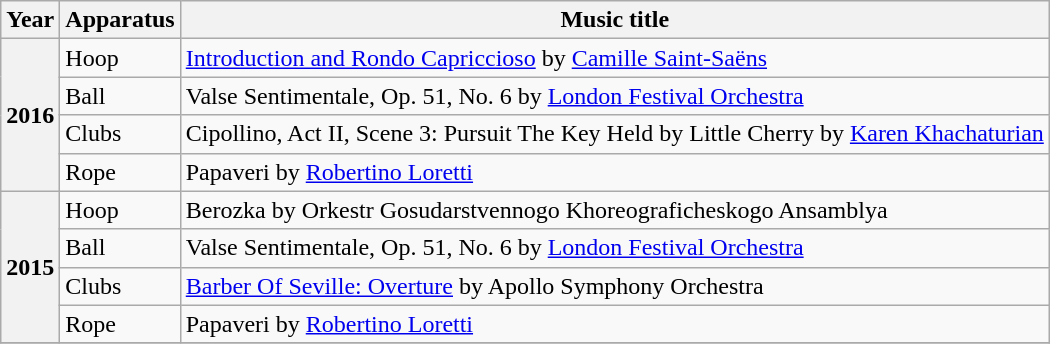<table class="wikitable plainrowheaders">
<tr>
<th scope=col>Year</th>
<th scope=col>Apparatus</th>
<th scope=col>Music title</th>
</tr>
<tr>
<th scope=row rowspan=4>2016</th>
<td>Hoop</td>
<td><a href='#'>Introduction and Rondo Capriccioso</a> by <a href='#'>Camille Saint-Saëns</a></td>
</tr>
<tr>
<td>Ball</td>
<td>Valse Sentimentale, Op. 51, No. 6 by <a href='#'>London Festival Orchestra</a></td>
</tr>
<tr>
<td>Clubs</td>
<td>Cipollino, Act II, Scene 3: Pursuit The Key Held by Little Cherry by <a href='#'>Karen Khachaturian</a></td>
</tr>
<tr>
<td>Rope</td>
<td>Papaveri by <a href='#'>Robertino Loretti</a></td>
</tr>
<tr>
<th scope=row rowspan=4>2015</th>
<td>Hoop</td>
<td>Berozka by Orkestr Gosudarstvennogo Khoreograficheskogo Ansamblya</td>
</tr>
<tr>
<td>Ball</td>
<td>Valse Sentimentale, Op. 51, No. 6 by <a href='#'>London Festival Orchestra</a></td>
</tr>
<tr>
<td>Clubs</td>
<td><a href='#'>Barber Of Seville: Overture</a> by Apollo Symphony Orchestra</td>
</tr>
<tr>
<td>Rope</td>
<td>Papaveri by <a href='#'>Robertino Loretti</a></td>
</tr>
<tr>
</tr>
</table>
